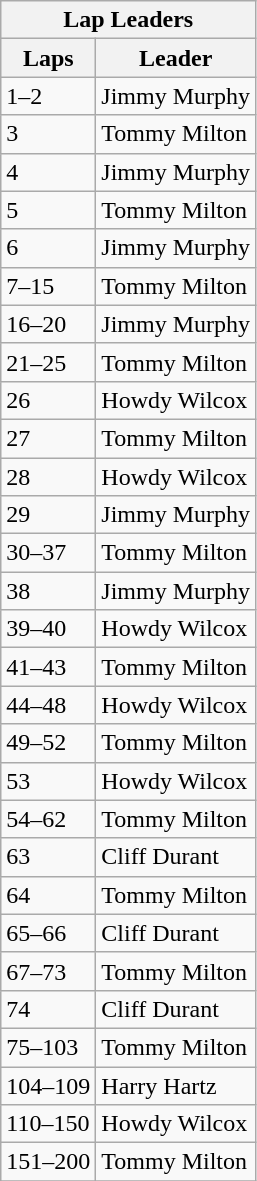<table class="wikitable">
<tr>
<th colspan=2>Lap Leaders</th>
</tr>
<tr>
<th>Laps</th>
<th>Leader</th>
</tr>
<tr>
<td>1–2</td>
<td>Jimmy Murphy</td>
</tr>
<tr>
<td>3</td>
<td>Tommy Milton</td>
</tr>
<tr>
<td>4</td>
<td>Jimmy Murphy</td>
</tr>
<tr>
<td>5</td>
<td>Tommy Milton</td>
</tr>
<tr>
<td>6</td>
<td>Jimmy Murphy</td>
</tr>
<tr>
<td>7–15</td>
<td>Tommy Milton</td>
</tr>
<tr>
<td>16–20</td>
<td>Jimmy Murphy</td>
</tr>
<tr>
<td>21–25</td>
<td>Tommy Milton</td>
</tr>
<tr>
<td>26</td>
<td>Howdy Wilcox</td>
</tr>
<tr>
<td>27</td>
<td>Tommy Milton</td>
</tr>
<tr>
<td>28</td>
<td>Howdy Wilcox</td>
</tr>
<tr>
<td>29</td>
<td>Jimmy Murphy</td>
</tr>
<tr>
<td>30–37</td>
<td>Tommy Milton</td>
</tr>
<tr>
<td>38</td>
<td>Jimmy Murphy</td>
</tr>
<tr>
<td>39–40</td>
<td>Howdy Wilcox</td>
</tr>
<tr>
<td>41–43</td>
<td>Tommy Milton</td>
</tr>
<tr>
<td>44–48</td>
<td>Howdy Wilcox</td>
</tr>
<tr>
<td>49–52</td>
<td>Tommy Milton</td>
</tr>
<tr>
<td>53</td>
<td>Howdy Wilcox</td>
</tr>
<tr>
<td>54–62</td>
<td>Tommy Milton</td>
</tr>
<tr>
<td>63</td>
<td>Cliff Durant</td>
</tr>
<tr>
<td>64</td>
<td>Tommy Milton</td>
</tr>
<tr>
<td>65–66</td>
<td>Cliff Durant</td>
</tr>
<tr>
<td>67–73</td>
<td>Tommy Milton</td>
</tr>
<tr>
<td>74</td>
<td>Cliff Durant</td>
</tr>
<tr>
<td>75–103</td>
<td>Tommy Milton</td>
</tr>
<tr>
<td>104–109</td>
<td>Harry Hartz</td>
</tr>
<tr>
<td>110–150</td>
<td>Howdy Wilcox</td>
</tr>
<tr>
<td>151–200</td>
<td>Tommy Milton</td>
</tr>
<tr>
</tr>
</table>
